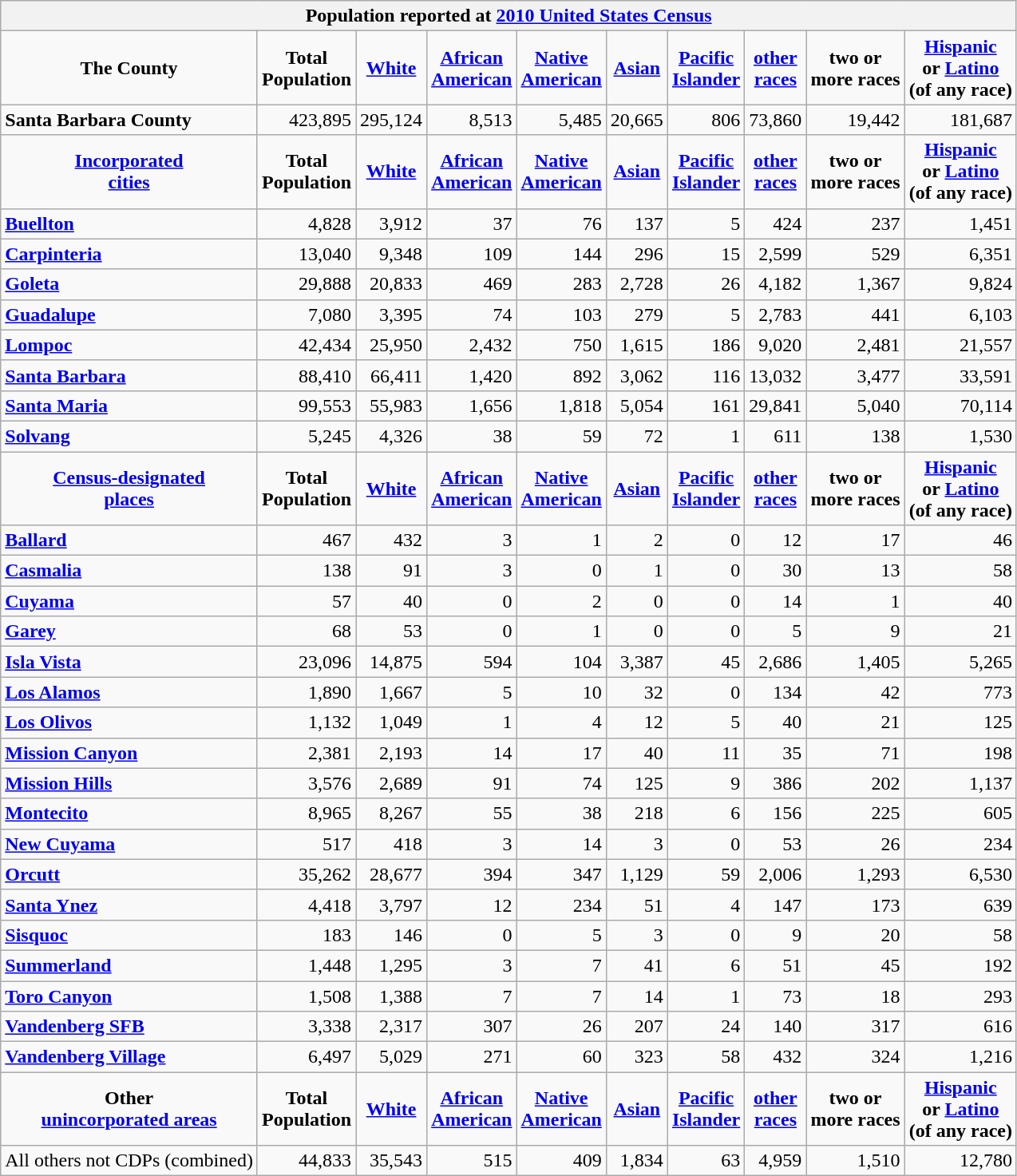<table class="wikitable collapsible collapsed">
<tr>
<th colspan=10>Population reported at <a href='#'>2010 United States Census</a></th>
</tr>
<tr>
<td align="center"><strong>The County</strong></td>
<td align="center"><strong>Total<br>Population</strong></td>
<td align="center"><strong><a href='#'>White</a></strong></td>
<td align="center"><strong><a href='#'>African<br>American</a></strong></td>
<td align="center"><strong><a href='#'>Native<br>American</a></strong></td>
<td align="center"><strong><a href='#'>Asian</a></strong></td>
<td align="center"><strong><a href='#'>Pacific<br>Islander</a></strong></td>
<td align="center"><strong><a href='#'>other<br>races</a></strong></td>
<td align="center"><strong>two or<br>more races</strong></td>
<td align="center"><strong><a href='#'>Hispanic</a><br>or <a href='#'>Latino</a><br>(of any race)</strong></td>
</tr>
<tr>
<td><strong> Santa Barbara County</strong></td>
<td align="right">423,895</td>
<td align="right">295,124</td>
<td align="right">8,513</td>
<td align="right">5,485</td>
<td align="right">20,665</td>
<td align="right">806</td>
<td align="right">73,860</td>
<td align="right">19,442</td>
<td align="right">181,687</td>
</tr>
<tr>
<td align="center"><strong><a href='#'>Incorporated<br>cities</a></strong></td>
<td align="center"><strong>Total<br>Population</strong></td>
<td align="center"><strong><a href='#'>White</a></strong></td>
<td align="center"><strong><a href='#'>African<br>American</a></strong></td>
<td align="center"><strong><a href='#'>Native<br>American</a></strong></td>
<td align="center"><strong><a href='#'>Asian</a></strong></td>
<td align="center"><strong><a href='#'>Pacific<br>Islander</a></strong></td>
<td align="center"><strong><a href='#'>other<br>races</a></strong></td>
<td align="center"><strong>two or<br>more races</strong></td>
<td align="center"><strong><a href='#'>Hispanic</a><br>or <a href='#'>Latino</a><br>(of any race)</strong></td>
</tr>
<tr>
<td><strong><a href='#'>Buellton</a></strong></td>
<td align="right">4,828</td>
<td align="right">3,912</td>
<td align="right">37</td>
<td align="right">76</td>
<td align="right">137</td>
<td align="right">5</td>
<td align="right">424</td>
<td align="right">237</td>
<td align="right">1,451</td>
</tr>
<tr>
<td><strong><a href='#'>Carpinteria</a></strong></td>
<td align="right">13,040</td>
<td align="right">9,348</td>
<td align="right">109</td>
<td align="right">144</td>
<td align="right">296</td>
<td align="right">15</td>
<td align="right">2,599</td>
<td align="right">529</td>
<td align="right">6,351</td>
</tr>
<tr>
<td><strong><a href='#'>Goleta</a></strong></td>
<td align="right">29,888</td>
<td align="right">20,833</td>
<td align="right">469</td>
<td align="right">283</td>
<td align="right">2,728</td>
<td align="right">26</td>
<td align="right">4,182</td>
<td align="right">1,367</td>
<td align="right">9,824</td>
</tr>
<tr>
<td><strong><a href='#'>Guadalupe</a></strong></td>
<td align="right">7,080</td>
<td align="right">3,395</td>
<td align="right">74</td>
<td align="right">103</td>
<td align="right">279</td>
<td align="right">5</td>
<td align="right">2,783</td>
<td align="right">441</td>
<td align="right">6,103</td>
</tr>
<tr>
<td><strong><a href='#'>Lompoc</a></strong></td>
<td align="right">42,434</td>
<td align="right">25,950</td>
<td align="right">2,432</td>
<td align="right">750</td>
<td align="right">1,615</td>
<td align="right">186</td>
<td align="right">9,020</td>
<td align="right">2,481</td>
<td align="right">21,557</td>
</tr>
<tr>
<td><strong><a href='#'>Santa Barbara</a></strong></td>
<td align="right">88,410</td>
<td align="right">66,411</td>
<td align="right">1,420</td>
<td align="right">892</td>
<td align="right">3,062</td>
<td align="right">116</td>
<td align="right">13,032</td>
<td align="right">3,477</td>
<td align="right">33,591</td>
</tr>
<tr>
<td><strong><a href='#'>Santa Maria</a></strong></td>
<td align="right">99,553</td>
<td align="right">55,983</td>
<td align="right">1,656</td>
<td align="right">1,818</td>
<td align="right">5,054</td>
<td align="right">161</td>
<td align="right">29,841</td>
<td align="right">5,040</td>
<td align="right">70,114</td>
</tr>
<tr>
<td><strong><a href='#'>Solvang</a></strong></td>
<td align="right">5,245</td>
<td align="right">4,326</td>
<td align="right">38</td>
<td align="right">59</td>
<td align="right">72</td>
<td align="right">1</td>
<td align="right">611</td>
<td align="right">138</td>
<td align="right">1,530</td>
</tr>
<tr>
<td align="center"><strong><a href='#'>Census-designated<br>places</a></strong></td>
<td align="center"><strong>Total<br>Population</strong></td>
<td align="center"><strong><a href='#'>White</a></strong></td>
<td align="center"><strong><a href='#'>African<br>American</a></strong></td>
<td align="center"><strong><a href='#'>Native<br>American</a></strong></td>
<td align="center"><strong><a href='#'>Asian</a></strong></td>
<td align="center"><strong><a href='#'>Pacific<br>Islander</a></strong></td>
<td align="center"><strong><a href='#'>other<br>races</a></strong></td>
<td align="center"><strong>two or<br>more races</strong></td>
<td align="center"><strong><a href='#'>Hispanic</a><br>or <a href='#'>Latino</a><br>(of any race)</strong></td>
</tr>
<tr>
<td><strong><a href='#'>Ballard</a></strong></td>
<td align="right">467</td>
<td align="right">432</td>
<td align="right">3</td>
<td align="right">1</td>
<td align="right">2</td>
<td align="right">0</td>
<td align="right">12</td>
<td align="right">17</td>
<td align="right">46</td>
</tr>
<tr>
<td><strong><a href='#'>Casmalia</a></strong></td>
<td align="right">138</td>
<td align="right">91</td>
<td align="right">3</td>
<td align="right">0</td>
<td align="right">1</td>
<td align="right">0</td>
<td align="right">30</td>
<td align="right">13</td>
<td align="right">58</td>
</tr>
<tr>
<td><strong><a href='#'>Cuyama</a></strong></td>
<td align="right">57</td>
<td align="right">40</td>
<td align="right">0</td>
<td align="right">2</td>
<td align="right">0</td>
<td align="right">0</td>
<td align="right">14</td>
<td align="right">1</td>
<td align="right">40</td>
</tr>
<tr>
<td><strong><a href='#'>Garey</a></strong></td>
<td align="right">68</td>
<td align="right">53</td>
<td align="right">0</td>
<td align="right">1</td>
<td align="right">0</td>
<td align="right">0</td>
<td align="right">5</td>
<td align="right">9</td>
<td align="right">21</td>
</tr>
<tr>
<td><strong><a href='#'>Isla Vista</a></strong></td>
<td align="right">23,096</td>
<td align="right">14,875</td>
<td align="right">594</td>
<td align="right">104</td>
<td align="right">3,387</td>
<td align="right">45</td>
<td align="right">2,686</td>
<td align="right">1,405</td>
<td align="right">5,265</td>
</tr>
<tr>
<td><strong><a href='#'>Los Alamos</a></strong></td>
<td align="right">1,890</td>
<td align="right">1,667</td>
<td align="right">5</td>
<td align="right">10</td>
<td align="right">32</td>
<td align="right">0</td>
<td align="right">134</td>
<td align="right">42</td>
<td align="right">773</td>
</tr>
<tr>
<td><strong><a href='#'>Los Olivos</a></strong></td>
<td align="right">1,132</td>
<td align="right">1,049</td>
<td align="right">1</td>
<td align="right">4</td>
<td align="right">12</td>
<td align="right">5</td>
<td align="right">40</td>
<td align="right">21</td>
<td align="right">125</td>
</tr>
<tr>
<td><strong><a href='#'>Mission Canyon</a></strong></td>
<td align="right">2,381</td>
<td align="right">2,193</td>
<td align="right">14</td>
<td align="right">17</td>
<td align="right">40</td>
<td align="right">11</td>
<td align="right">35</td>
<td align="right">71</td>
<td align="right">198</td>
</tr>
<tr>
<td><strong><a href='#'>Mission Hills</a></strong></td>
<td align="right">3,576</td>
<td align="right">2,689</td>
<td align="right">91</td>
<td align="right">74</td>
<td align="right">125</td>
<td align="right">9</td>
<td align="right">386</td>
<td align="right">202</td>
<td align="right">1,137</td>
</tr>
<tr>
<td><strong><a href='#'>Montecito</a></strong></td>
<td align="right">8,965</td>
<td align="right">8,267</td>
<td align="right">55</td>
<td align="right">38</td>
<td align="right">218</td>
<td align="right">6</td>
<td align="right">156</td>
<td align="right">225</td>
<td align="right">605</td>
</tr>
<tr>
<td><strong><a href='#'>New Cuyama</a></strong></td>
<td align="right">517</td>
<td align="right">418</td>
<td align="right">3</td>
<td align="right">14</td>
<td align="right">3</td>
<td align="right">0</td>
<td align="right">53</td>
<td align="right">26</td>
<td align="right">234</td>
</tr>
<tr>
<td><strong><a href='#'>Orcutt</a></strong></td>
<td align="right">35,262</td>
<td align="right">28,677</td>
<td align="right">394</td>
<td align="right">347</td>
<td align="right">1,129</td>
<td align="right">59</td>
<td align="right">2,006</td>
<td align="right">1,293</td>
<td align="right">6,530</td>
</tr>
<tr>
<td><strong><a href='#'>Santa Ynez</a></strong></td>
<td align="right">4,418</td>
<td align="right">3,797</td>
<td align="right">12</td>
<td align="right">234</td>
<td align="right">51</td>
<td align="right">4</td>
<td align="right">147</td>
<td align="right">173</td>
<td align="right">639</td>
</tr>
<tr>
<td><strong><a href='#'>Sisquoc</a></strong></td>
<td align="right">183</td>
<td align="right">146</td>
<td align="right">0</td>
<td align="right">5</td>
<td align="right">3</td>
<td align="right">0</td>
<td align="right">9</td>
<td align="right">20</td>
<td align="right">58</td>
</tr>
<tr>
<td><strong><a href='#'>Summerland</a></strong></td>
<td align="right">1,448</td>
<td align="right">1,295</td>
<td align="right">3</td>
<td align="right">7</td>
<td align="right">41</td>
<td align="right">6</td>
<td align="right">51</td>
<td align="right">45</td>
<td align="right">192</td>
</tr>
<tr>
<td><strong><a href='#'>Toro Canyon</a></strong></td>
<td align="right">1,508</td>
<td align="right">1,388</td>
<td align="right">7</td>
<td align="right">7</td>
<td align="right">14</td>
<td align="right">1</td>
<td align="right">73</td>
<td align="right">18</td>
<td align="right">293</td>
</tr>
<tr>
<td><strong><a href='#'>Vandenberg SFB</a></strong></td>
<td align="right">3,338</td>
<td align="right">2,317</td>
<td align="right">307</td>
<td align="right">26</td>
<td align="right">207</td>
<td align="right">24</td>
<td align="right">140</td>
<td align="right">317</td>
<td align="right">616</td>
</tr>
<tr>
<td><strong><a href='#'>Vandenberg Village</a></strong></td>
<td align="right">6,497</td>
<td align="right">5,029</td>
<td align="right">271</td>
<td align="right">60</td>
<td align="right">323</td>
<td align="right">58</td>
<td align="right">432</td>
<td align="right">324</td>
<td align="right">1,216</td>
</tr>
<tr>
<td align="center"><strong>Other<br><a href='#'>unincorporated areas</a></strong></td>
<td align="center"><strong>Total<br>Population</strong></td>
<td align="center"><strong><a href='#'>White</a></strong></td>
<td align="center"><strong><a href='#'>African<br>American</a></strong></td>
<td align="center"><strong><a href='#'>Native<br>American</a></strong></td>
<td align="center"><strong><a href='#'>Asian</a></strong></td>
<td align="center"><strong><a href='#'>Pacific<br>Islander</a></strong></td>
<td align="center"><strong><a href='#'>other<br>races</a></strong></td>
<td align="center"><strong>two or<br>more races</strong></td>
<td align="center"><strong><a href='#'>Hispanic</a><br>or <a href='#'>Latino</a><br>(of any race)</strong></td>
</tr>
<tr>
<td>All others not CDPs (combined)</td>
<td align="right">44,833</td>
<td align="right">35,543</td>
<td align="right">515</td>
<td align="right">409</td>
<td align="right">1,834</td>
<td align="right">63</td>
<td align="right">4,959</td>
<td align="right">1,510</td>
<td align="right">12,780</td>
</tr>
</table>
